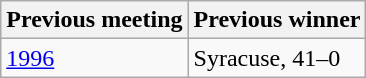<table class="wikitable">
<tr>
<th>Previous meeting</th>
<th>Previous winner</th>
</tr>
<tr>
<td><a href='#'>1996</a></td>
<td>Syracuse, 41–0</td>
</tr>
</table>
